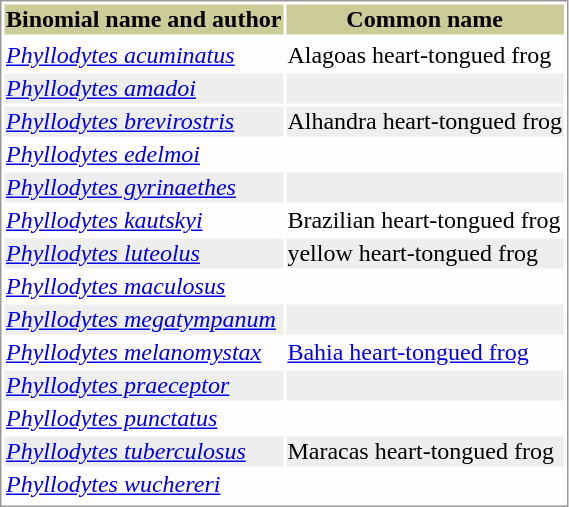<table style="text-align:left; border:1px solid #999999; ">
<tr style="background:#CCCC99; text-align: center; ">
<th>Binomial name and author</th>
<th>Common name</th>
</tr>
<tr>
</tr>
<tr style="background:#FFFDFF;">
<td><em><a href='#'>Phyllodytes acuminatus</a></em> </td>
<td>Alagoas heart-tongued frog</td>
</tr>
<tr style="background:#EEEEEE;">
<td><em><a href='#'>Phyllodytes amadoi</a></em> </td>
<td></td>
</tr>
<tr style="background:#EEEEEE;">
<td><em><a href='#'>Phyllodytes brevirostris</a></em> </td>
<td>Alhandra heart-tongued frog</td>
</tr>
<tr style="background:#FFFDFF;">
<td><em><a href='#'>Phyllodytes edelmoi</a></em> </td>
<td></td>
</tr>
<tr style="background:#EEEEEE;">
<td><em><a href='#'>Phyllodytes gyrinaethes</a></em> </td>
<td></td>
</tr>
<tr style="background:#FFFDFF;">
<td><em><a href='#'>Phyllodytes kautskyi</a></em> </td>
<td>Brazilian heart-tongued frog</td>
</tr>
<tr style="background:#EEEEEE;">
<td><em><a href='#'>Phyllodytes luteolus</a></em> </td>
<td>yellow heart-tongued frog</td>
</tr>
<tr style="background:#FFFDFF;">
<td><em><a href='#'>Phyllodytes maculosus</a></em> </td>
<td></td>
</tr>
<tr style="background:#EEEEEE;">
<td><em><a href='#'>Phyllodytes megatympanum</a></em> </td>
<td></td>
</tr>
<tr style="background:#FFFDFF;">
<td><em><a href='#'>Phyllodytes melanomystax</a></em> </td>
<td><a href='#'>Bahia heart-tongued frog</a></td>
</tr>
<tr style="background:#EEEEEE;">
<td><em><a href='#'>Phyllodytes praeceptor</a></em> </td>
<td></td>
</tr>
<tr style="background:#FFFDFF;">
<td><em><a href='#'>Phyllodytes punctatus</a></em> </td>
<td></td>
</tr>
<tr style="background:#EEEEEE;">
<td><em><a href='#'>Phyllodytes tuberculosus</a></em> </td>
<td>Maracas heart-tongued frog</td>
</tr>
<tr style="background:#FFFDFF;">
<td><em><a href='#'>Phyllodytes wuchereri</a></em> </td>
<td></td>
</tr>
<tr>
</tr>
</table>
